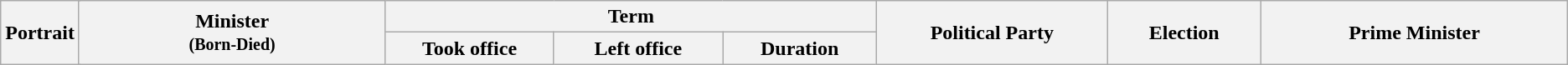<table class="wikitable" style="text-align:center;">
<tr>
<th rowspan=2 colspan=2 width=80px>Portrait</th>
<th rowspan=2 width=20%>Minister<br><small>(Born-Died)</small></th>
<th colspan=3>Term</th>
<th rowspan=2 width=15%>Political Party</th>
<th rowspan=2 width=10%>Election</th>
<th rowspan=2 width=20%>Prime Minister</th>
</tr>
<tr>
<th width=11%>Took office</th>
<th width=11%>Left office</th>
<th width=10%>Duration<br>















</th>
</tr>
</table>
